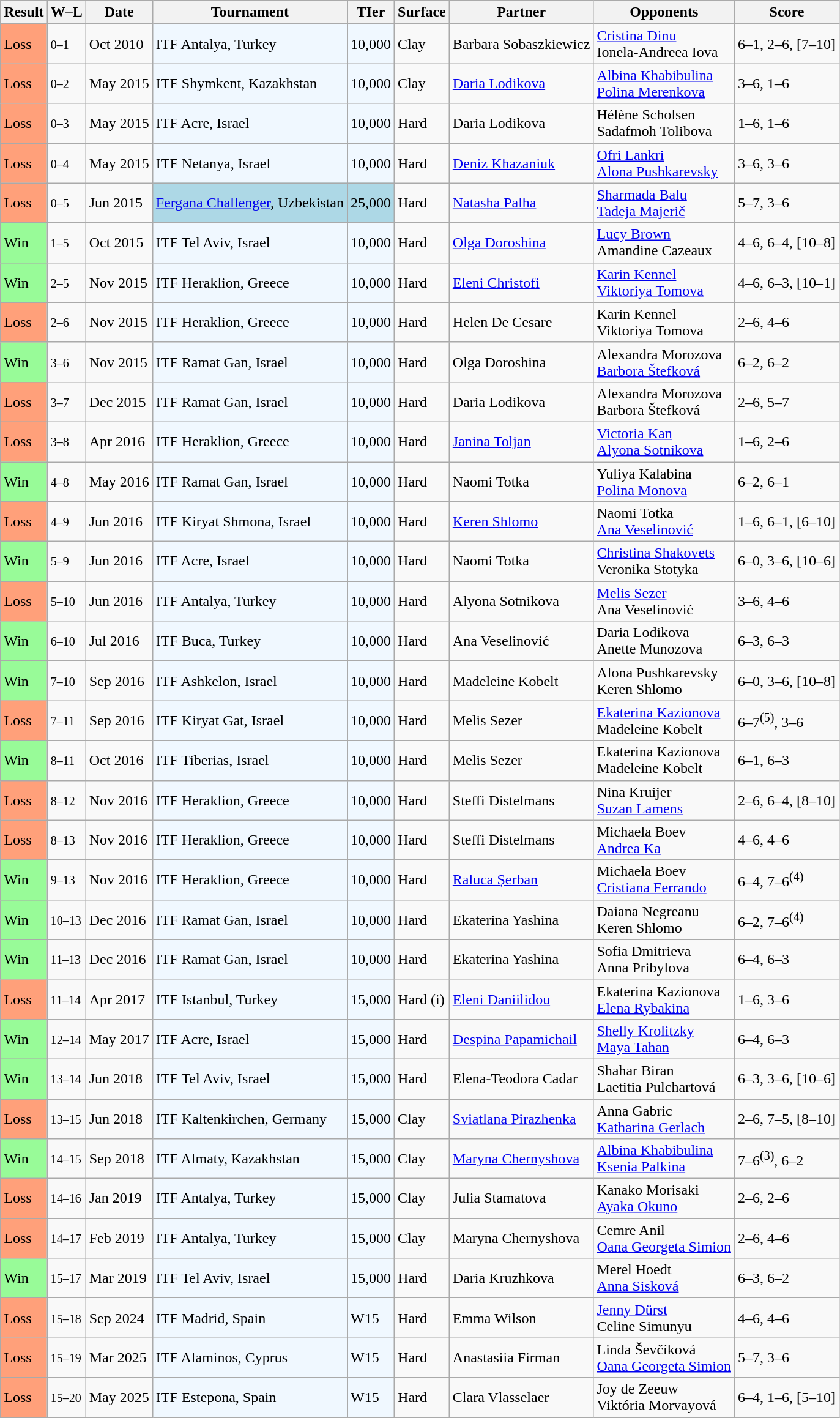<table class="sortable wikitable">
<tr>
<th>Result</th>
<th class="unsortable">W–L</th>
<th>Date</th>
<th>Tournament</th>
<th>TIer</th>
<th>Surface</th>
<th>Partner</th>
<th>Opponents</th>
<th class="unsortable">Score</th>
</tr>
<tr>
<td style="background:#ffa07a;">Loss</td>
<td><small>0–1</small></td>
<td>Oct 2010</td>
<td style="background:#f0f8ff;">ITF Antalya, Turkey</td>
<td style="background:#f0f8ff;">10,000</td>
<td>Clay</td>
<td> Barbara Sobaszkiewicz</td>
<td> <a href='#'>Cristina Dinu</a> <br>  Ionela-Andreea Iova</td>
<td>6–1, 2–6, [7–10]</td>
</tr>
<tr>
<td style="background:#ffa07a;">Loss</td>
<td><small>0–2</small></td>
<td>May 2015</td>
<td style="background:#f0f8ff;">ITF Shymkent, Kazakhstan</td>
<td style="background:#f0f8ff;">10,000</td>
<td>Clay</td>
<td> <a href='#'>Daria Lodikova</a></td>
<td> <a href='#'>Albina Khabibulina</a> <br>  <a href='#'>Polina Merenkova</a></td>
<td>3–6, 1–6</td>
</tr>
<tr>
<td style="background:#ffa07a;">Loss</td>
<td><small>0–3</small></td>
<td>May 2015</td>
<td style="background:#f0f8ff;">ITF Acre, Israel</td>
<td style="background:#f0f8ff;">10,000</td>
<td>Hard</td>
<td> Daria Lodikova</td>
<td> Hélène Scholsen <br>  Sadafmoh Tolibova</td>
<td>1–6, 1–6</td>
</tr>
<tr>
<td style="background:#ffa07a;">Loss</td>
<td><small>0–4</small></td>
<td>May 2015</td>
<td style="background:#f0f8ff;">ITF Netanya, Israel</td>
<td style="background:#f0f8ff;">10,000</td>
<td>Hard</td>
<td> <a href='#'>Deniz Khazaniuk</a></td>
<td> <a href='#'>Ofri Lankri</a> <br>  <a href='#'>Alona Pushkarevsky</a></td>
<td>3–6, 3–6</td>
</tr>
<tr>
<td style="background:#ffa07a;">Loss</td>
<td><small>0–5</small></td>
<td>Jun 2015</td>
<td style="background:lightblue;"><a href='#'>Fergana Challenger</a>, Uzbekistan</td>
<td style="background:lightblue;">25,000</td>
<td>Hard</td>
<td> <a href='#'>Natasha Palha</a></td>
<td> <a href='#'>Sharmada Balu</a> <br>  <a href='#'>Tadeja Majerič</a></td>
<td>5–7, 3–6</td>
</tr>
<tr>
<td style="background:#98fb98;">Win</td>
<td><small>1–5</small></td>
<td>Oct 2015</td>
<td style="background:#f0f8ff;">ITF Tel Aviv, Israel</td>
<td style="background:#f0f8ff;">10,000</td>
<td>Hard</td>
<td> <a href='#'>Olga Doroshina</a></td>
<td> <a href='#'>Lucy Brown</a> <br>  Amandine Cazeaux</td>
<td>4–6, 6–4, [10–8]</td>
</tr>
<tr>
<td style="background:#98fb98;">Win</td>
<td><small>2–5</small></td>
<td>Nov 2015</td>
<td style="background:#f0f8ff;">ITF Heraklion, Greece</td>
<td style="background:#f0f8ff;">10,000</td>
<td>Hard</td>
<td> <a href='#'>Eleni Christofi</a></td>
<td> <a href='#'>Karin Kennel</a><br>  <a href='#'>Viktoriya Tomova</a></td>
<td>4–6, 6–3, [10–1]</td>
</tr>
<tr>
<td style="background:#ffa07a;">Loss</td>
<td><small>2–6</small></td>
<td>Nov 2015</td>
<td style="background:#f0f8ff;">ITF Heraklion, Greece</td>
<td style="background:#f0f8ff;">10,000</td>
<td>Hard</td>
<td> Helen De Cesare</td>
<td> Karin Kennel <br>  Viktoriya Tomova</td>
<td>2–6, 4–6</td>
</tr>
<tr>
<td style="background:#98fb98;">Win</td>
<td><small>3–6</small></td>
<td>Nov 2015</td>
<td style="background:#f0f8ff;">ITF Ramat Gan, Israel</td>
<td style="background:#f0f8ff;">10,000</td>
<td>Hard</td>
<td> Olga Doroshina</td>
<td> Alexandra Morozova <br>  <a href='#'>Barbora Štefková</a></td>
<td>6–2, 6–2</td>
</tr>
<tr>
<td style="background:#ffa07a;">Loss</td>
<td><small>3–7</small></td>
<td>Dec 2015</td>
<td style="background:#f0f8ff;">ITF Ramat Gan, Israel</td>
<td style="background:#f0f8ff;">10,000</td>
<td>Hard</td>
<td> Daria Lodikova</td>
<td> Alexandra Morozova <br>  Barbora Štefková</td>
<td>2–6, 5–7</td>
</tr>
<tr>
<td style="background:#ffa07a;">Loss</td>
<td><small>3–8</small></td>
<td>Apr 2016</td>
<td style="background:#f0f8ff;">ITF Heraklion, Greece</td>
<td style="background:#f0f8ff;">10,000</td>
<td>Hard</td>
<td> <a href='#'>Janina Toljan</a></td>
<td> <a href='#'>Victoria Kan</a> <br>  <a href='#'>Alyona Sotnikova</a></td>
<td>1–6, 2–6</td>
</tr>
<tr>
<td style="background:#98fb98;">Win</td>
<td><small>4–8</small></td>
<td>May 2016</td>
<td style="background:#f0f8ff;">ITF Ramat Gan, Israel</td>
<td style="background:#f0f8ff;">10,000</td>
<td>Hard</td>
<td> Naomi Totka</td>
<td> Yuliya Kalabina <br>  <a href='#'>Polina Monova</a></td>
<td>6–2, 6–1</td>
</tr>
<tr>
<td style="background:#ffa07a;">Loss</td>
<td><small>4–9</small></td>
<td>Jun 2016</td>
<td style="background:#f0f8ff;">ITF Kiryat Shmona, Israel</td>
<td style="background:#f0f8ff;">10,000</td>
<td>Hard</td>
<td> <a href='#'>Keren Shlomo</a></td>
<td> Naomi Totka <br>  <a href='#'>Ana Veselinović</a></td>
<td>1–6, 6–1, [6–10]</td>
</tr>
<tr>
<td style="background:#98fb98;">Win</td>
<td><small>5–9</small></td>
<td>Jun 2016</td>
<td style="background:#f0f8ff;">ITF Acre, Israel</td>
<td style="background:#f0f8ff;">10,000</td>
<td>Hard</td>
<td> Naomi Totka</td>
<td> <a href='#'>Christina Shakovets</a> <br>  Veronika Stotyka</td>
<td>6–0, 3–6, [10–6]</td>
</tr>
<tr>
<td style="background:#ffa07a;">Loss</td>
<td><small>5–10</small></td>
<td>Jun 2016</td>
<td style="background:#f0f8ff;">ITF Antalya, Turkey</td>
<td style="background:#f0f8ff;">10,000</td>
<td>Hard</td>
<td> Alyona Sotnikova</td>
<td> <a href='#'>Melis Sezer</a> <br>  Ana Veselinović</td>
<td>3–6, 4–6</td>
</tr>
<tr>
<td style="background:#98fb98;">Win</td>
<td><small>6–10</small></td>
<td>Jul 2016</td>
<td style="background:#f0f8ff;">ITF Buca, Turkey</td>
<td style="background:#f0f8ff;">10,000</td>
<td>Hard</td>
<td> Ana Veselinović</td>
<td> Daria Lodikova <br>  Anette Munozova</td>
<td>6–3, 6–3</td>
</tr>
<tr>
<td style="background:#98fb98;">Win</td>
<td><small>7–10</small></td>
<td>Sep 2016</td>
<td style="background:#f0f8ff;">ITF Ashkelon, Israel</td>
<td style="background:#f0f8ff;">10,000</td>
<td>Hard</td>
<td> Madeleine Kobelt</td>
<td> Alona Pushkarevsky <br>  Keren Shlomo</td>
<td>6–0, 3–6, [10–8]</td>
</tr>
<tr>
<td style="background:#ffa07a;">Loss</td>
<td><small>7–11</small></td>
<td>Sep 2016</td>
<td style="background:#f0f8ff;">ITF Kiryat Gat, Israel</td>
<td style="background:#f0f8ff;">10,000</td>
<td>Hard</td>
<td> Melis Sezer</td>
<td> <a href='#'>Ekaterina Kazionova</a> <br>  Madeleine Kobelt</td>
<td>6–7<sup>(5)</sup>, 3–6</td>
</tr>
<tr>
<td style="background:#98fb98;">Win</td>
<td><small>8–11</small></td>
<td>Oct 2016</td>
<td style="background:#f0f8ff;">ITF Tiberias, Israel</td>
<td style="background:#f0f8ff;">10,000</td>
<td>Hard</td>
<td> Melis Sezer</td>
<td> Ekaterina Kazionova <br>  Madeleine Kobelt</td>
<td>6–1, 6–3</td>
</tr>
<tr>
<td style="background:#ffa07a;">Loss</td>
<td><small>8–12</small></td>
<td>Nov 2016</td>
<td style="background:#f0f8ff;">ITF Heraklion, Greece</td>
<td style="background:#f0f8ff;">10,000</td>
<td>Hard</td>
<td> Steffi Distelmans</td>
<td> Nina Kruijer <br>  <a href='#'>Suzan Lamens</a></td>
<td>2–6, 6–4, [8–10]</td>
</tr>
<tr>
<td style="background:#ffa07a;">Loss</td>
<td><small>8–13</small></td>
<td>Nov 2016</td>
<td style="background:#f0f8ff;">ITF Heraklion, Greece</td>
<td style="background:#f0f8ff;">10,000</td>
<td>Hard</td>
<td> Steffi Distelmans</td>
<td> Michaela Boev <br>  <a href='#'>Andrea Ka</a></td>
<td>4–6, 4–6</td>
</tr>
<tr>
<td style="background:#98fb98;">Win</td>
<td><small>9–13</small></td>
<td>Nov 2016</td>
<td style="background:#f0f8ff;">ITF Heraklion, Greece</td>
<td style="background:#f0f8ff;">10,000</td>
<td>Hard</td>
<td> <a href='#'>Raluca Șerban</a></td>
<td> Michaela Boev <br>  <a href='#'>Cristiana Ferrando</a></td>
<td>6–4, 7–6<sup>(4)</sup></td>
</tr>
<tr>
<td style="background:#98fb98;">Win</td>
<td><small>10–13</small></td>
<td>Dec 2016</td>
<td style="background:#f0f8ff;">ITF Ramat Gan, Israel</td>
<td style="background:#f0f8ff;">10,000</td>
<td>Hard</td>
<td> Ekaterina Yashina</td>
<td> Daiana Negreanu <br>  Keren Shlomo</td>
<td>6–2, 7–6<sup>(4)</sup></td>
</tr>
<tr>
<td style="background:#98fb98;">Win</td>
<td><small>11–13</small></td>
<td>Dec 2016</td>
<td style="background:#f0f8ff;">ITF Ramat Gan, Israel</td>
<td style="background:#f0f8ff;">10,000</td>
<td>Hard</td>
<td> Ekaterina Yashina</td>
<td> Sofia Dmitrieva <br>  Anna Pribylova</td>
<td>6–4, 6–3</td>
</tr>
<tr>
<td style="background:#ffa07a;">Loss</td>
<td><small>11–14</small></td>
<td>Apr 2017</td>
<td style="background:#f0f8ff;">ITF Istanbul, Turkey</td>
<td style="background:#f0f8ff;">15,000</td>
<td>Hard (i)</td>
<td> <a href='#'>Eleni Daniilidou</a></td>
<td> Ekaterina Kazionova <br>  <a href='#'>Elena Rybakina</a></td>
<td>1–6, 3–6</td>
</tr>
<tr>
<td style="background:#98fb98;">Win</td>
<td><small>12–14</small></td>
<td>May 2017</td>
<td style="background:#f0f8ff;">ITF Acre, Israel</td>
<td style="background:#f0f8ff;">15,000</td>
<td>Hard</td>
<td> <a href='#'>Despina Papamichail</a></td>
<td> <a href='#'>Shelly Krolitzky</a> <br>  <a href='#'>Maya Tahan</a></td>
<td>6–4, 6–3</td>
</tr>
<tr>
<td style="background:#98fb98;">Win</td>
<td><small>13–14</small></td>
<td>Jun 2018</td>
<td style="background:#f0f8ff;">ITF Tel Aviv, Israel</td>
<td style="background:#f0f8ff;">15,000</td>
<td>Hard</td>
<td> Elena-Teodora Cadar</td>
<td> Shahar Biran <br>  Laetitia Pulchartová</td>
<td>6–3, 3–6, [10–6]</td>
</tr>
<tr>
<td style="background:#ffa07a;">Loss</td>
<td><small>13–15</small></td>
<td>Jun 2018</td>
<td style="background:#f0f8ff;">ITF Kaltenkirchen, Germany</td>
<td style="background:#f0f8ff;">15,000</td>
<td>Clay</td>
<td> <a href='#'>Sviatlana Pirazhenka</a></td>
<td> Anna Gabric <br>  <a href='#'>Katharina Gerlach</a></td>
<td>2–6, 7–5, [8–10]</td>
</tr>
<tr>
<td style="background:#98fb98;">Win</td>
<td><small>14–15</small></td>
<td>Sep 2018</td>
<td style="background:#f0f8ff;">ITF Almaty, Kazakhstan</td>
<td style="background:#f0f8ff;">15,000</td>
<td>Clay</td>
<td> <a href='#'>Maryna Chernyshova</a></td>
<td> <a href='#'>Albina Khabibulina</a> <br>  <a href='#'>Ksenia Palkina</a></td>
<td>7–6<sup>(3)</sup>, 6–2</td>
</tr>
<tr>
<td style="background:#ffa07a;">Loss</td>
<td><small>14–16</small></td>
<td>Jan 2019</td>
<td style="background:#f0f8ff;">ITF Antalya, Turkey</td>
<td style="background:#f0f8ff;">15,000</td>
<td>Clay</td>
<td> Julia Stamatova</td>
<td> Kanako Morisaki <br>  <a href='#'>Ayaka Okuno</a></td>
<td>2–6, 2–6</td>
</tr>
<tr>
<td style="background:#ffa07a;">Loss</td>
<td><small>14–17</small></td>
<td>Feb 2019</td>
<td style="background:#f0f8ff;">ITF Antalya, Turkey</td>
<td style="background:#f0f8ff;">15,000</td>
<td>Clay</td>
<td> Maryna Chernyshova</td>
<td> Cemre Anil <br>  <a href='#'>Oana Georgeta Simion</a></td>
<td>2–6, 4–6</td>
</tr>
<tr>
<td style="background:#98fb98;">Win</td>
<td><small>15–17</small></td>
<td>Mar 2019</td>
<td style="background:#f0f8ff;">ITF Tel Aviv, Israel</td>
<td style="background:#f0f8ff;">15,000</td>
<td>Hard</td>
<td> Daria Kruzhkova</td>
<td> Merel Hoedt <br>  <a href='#'>Anna Sisková</a></td>
<td>6–3, 6–2</td>
</tr>
<tr>
<td style="background:#ffa07a;">Loss</td>
<td><small>15–18</small></td>
<td>Sep 2024</td>
<td style="background:#f0f8ff;">ITF Madrid, Spain</td>
<td style="background:#f0f8ff;">W15</td>
<td>Hard</td>
<td> Emma Wilson</td>
<td> <a href='#'>Jenny Dürst</a><br>  Celine Simunyu</td>
<td>4–6, 4–6</td>
</tr>
<tr>
<td style="background:#ffa07a;">Loss</td>
<td><small>15–19</small></td>
<td>Mar 2025</td>
<td style="background:#f0f8ff;">ITF Alaminos, Cyprus</td>
<td style="background:#f0f8ff;">W15</td>
<td>Hard</td>
<td> Anastasiia Firman</td>
<td> Linda Ševčíková <br>  <a href='#'>Oana Georgeta Simion</a></td>
<td>5–7, 3–6</td>
</tr>
<tr>
<td style="background:#ffa07a;">Loss</td>
<td><small>15–20</small></td>
<td>May 2025</td>
<td style="background:#f0f8ff;">ITF Estepona, Spain</td>
<td style="background:#f0f8ff;">W15</td>
<td>Hard</td>
<td> Clara Vlasselaer</td>
<td> Joy de Zeeuw <br>  Viktória Morvayová</td>
<td>6–4, 1–6, [5–10]</td>
</tr>
</table>
